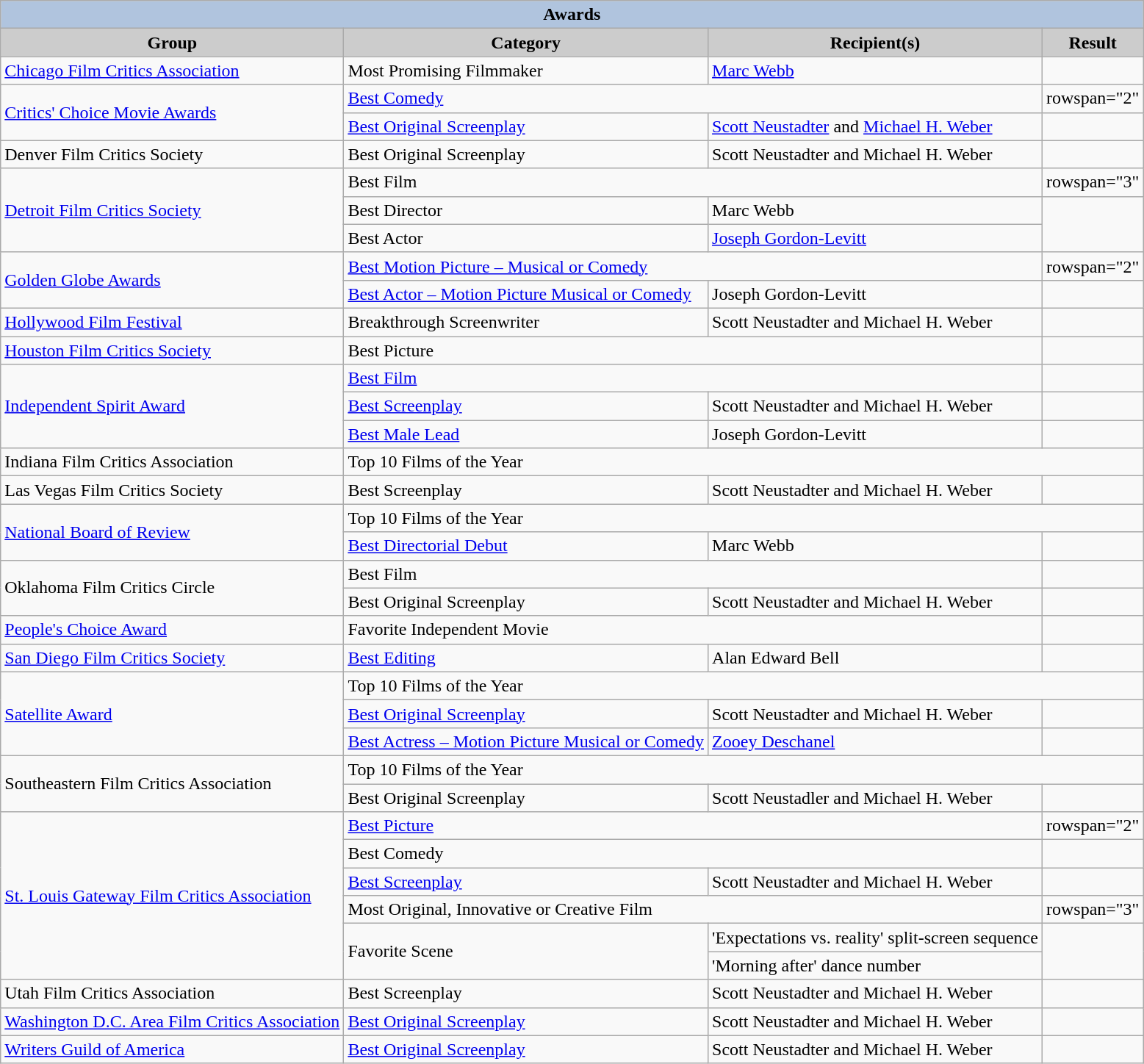<table class="wikitable sortable">
<tr style="text-align:center;">
<th colspan=4 style="background:#B0C4DE;">Awards</th>
</tr>
<tr style="text-align:center;">
<th style="background:#ccc;">Group</th>
<th style="background:#ccc;">Category</th>
<th style="background:#ccc;">Recipient(s)</th>
<th style="background:#ccc;">Result</th>
</tr>
<tr>
<td><a href='#'>Chicago Film Critics Association</a></td>
<td>Most Promising Filmmaker</td>
<td><a href='#'>Marc Webb</a></td>
<td></td>
</tr>
<tr>
<td rowspan="2"><a href='#'>Critics' Choice Movie Awards</a></td>
<td colspan="2"><a href='#'>Best Comedy</a></td>
<td>rowspan="2" </td>
</tr>
<tr>
<td><a href='#'>Best Original Screenplay</a></td>
<td><a href='#'>Scott Neustadter</a> and <a href='#'>Michael H. Weber</a></td>
</tr>
<tr>
<td>Denver Film Critics Society</td>
<td>Best Original Screenplay</td>
<td>Scott Neustadter and Michael H. Weber</td>
<td></td>
</tr>
<tr>
<td rowspan="3"><a href='#'>Detroit Film Critics Society</a></td>
<td colspan="2">Best Film</td>
<td>rowspan="3" </td>
</tr>
<tr>
<td>Best Director</td>
<td>Marc Webb</td>
</tr>
<tr>
<td>Best Actor</td>
<td><a href='#'>Joseph Gordon-Levitt</a></td>
</tr>
<tr>
<td rowspan="2"><a href='#'>Golden Globe Awards</a></td>
<td colspan="2"><a href='#'>Best Motion Picture – Musical or Comedy</a></td>
<td>rowspan="2" </td>
</tr>
<tr>
<td><a href='#'>Best Actor – Motion Picture Musical or Comedy</a></td>
<td>Joseph Gordon-Levitt</td>
</tr>
<tr>
<td><a href='#'>Hollywood Film Festival</a></td>
<td>Breakthrough Screenwriter</td>
<td>Scott Neustadter and Michael H. Weber</td>
<td></td>
</tr>
<tr>
<td><a href='#'>Houston Film Critics Society</a></td>
<td colspan="2">Best Picture</td>
<td></td>
</tr>
<tr>
<td rowspan="3"><a href='#'>Independent Spirit Award</a></td>
<td colspan="2"><a href='#'>Best Film</a></td>
<td></td>
</tr>
<tr>
<td><a href='#'>Best Screenplay</a></td>
<td>Scott Neustadter and Michael H. Weber</td>
<td></td>
</tr>
<tr>
<td><a href='#'>Best Male Lead</a></td>
<td>Joseph Gordon-Levitt</td>
<td></td>
</tr>
<tr>
<td>Indiana Film Critics Association</td>
<td colspan="3">Top 10 Films of the Year</td>
</tr>
<tr>
<td>Las Vegas Film Critics Society</td>
<td>Best Screenplay</td>
<td>Scott Neustadter and Michael H. Weber</td>
<td></td>
</tr>
<tr>
<td rowspan="2"><a href='#'>National Board of Review</a></td>
<td colspan="3">Top 10 Films of the Year</td>
</tr>
<tr>
<td><a href='#'>Best Directorial Debut</a></td>
<td>Marc Webb</td>
<td></td>
</tr>
<tr>
<td rowspan="2">Oklahoma Film Critics Circle</td>
<td colspan="2">Best Film</td>
<td></td>
</tr>
<tr>
<td>Best Original Screenplay</td>
<td>Scott Neustadter and Michael H. Weber</td>
<td></td>
</tr>
<tr>
<td><a href='#'>People's Choice Award</a></td>
<td colspan="2">Favorite Independent Movie</td>
<td></td>
</tr>
<tr>
<td><a href='#'>San Diego Film Critics Society</a></td>
<td><a href='#'>Best Editing</a></td>
<td>Alan Edward Bell</td>
<td></td>
</tr>
<tr>
<td rowspan="3"><a href='#'>Satellite Award</a></td>
<td colspan="3">Top 10 Films of the Year</td>
</tr>
<tr>
<td><a href='#'>Best Original Screenplay</a></td>
<td>Scott Neustadter and Michael H. Weber</td>
<td></td>
</tr>
<tr>
<td><a href='#'>Best Actress – Motion Picture Musical or Comedy</a></td>
<td><a href='#'>Zooey Deschanel</a></td>
<td></td>
</tr>
<tr>
<td rowspan="2">Southeastern Film Critics Association</td>
<td colspan="3">Top 10 Films of the Year</td>
</tr>
<tr>
<td>Best Original Screenplay</td>
<td>Scott Neustadler and Michael H. Weber</td>
<td></td>
</tr>
<tr>
<td rowspan="6"><a href='#'>St. Louis Gateway Film Critics Association</a></td>
<td colspan="2"><a href='#'>Best Picture</a></td>
<td>rowspan="2" </td>
</tr>
<tr>
<td colspan="2">Best Comedy</td>
</tr>
<tr>
<td><a href='#'>Best Screenplay</a></td>
<td>Scott Neustadter and Michael H. Weber</td>
<td></td>
</tr>
<tr>
<td colspan="2">Most Original, Innovative or Creative Film</td>
<td>rowspan="3" </td>
</tr>
<tr>
<td rowspan="2">Favorite Scene</td>
<td>'Expectations vs. reality' split-screen sequence</td>
</tr>
<tr>
<td>'Morning after' dance number</td>
</tr>
<tr>
<td>Utah Film Critics Association</td>
<td>Best Screenplay</td>
<td>Scott Neustadter and Michael H. Weber</td>
<td></td>
</tr>
<tr>
<td><a href='#'>Washington D.C. Area Film Critics Association</a></td>
<td><a href='#'>Best Original Screenplay</a></td>
<td>Scott Neustadter and Michael H. Weber</td>
<td></td>
</tr>
<tr>
<td><a href='#'>Writers Guild of America</a></td>
<td><a href='#'>Best Original Screenplay</a></td>
<td>Scott Neustadter and Michael H. Weber</td>
<td></td>
</tr>
</table>
